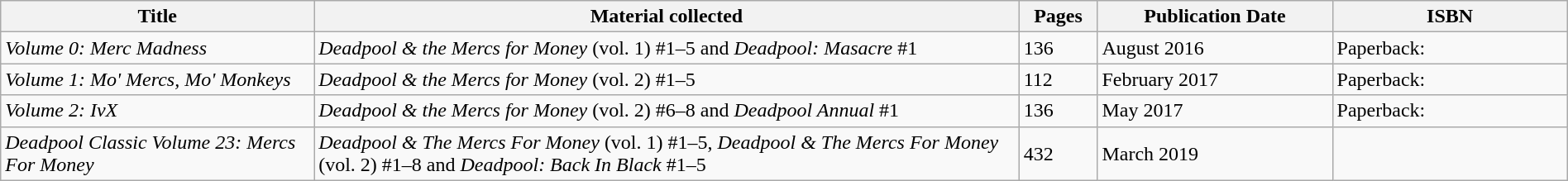<table class="wikitable" style="text-align:left;" width="100%">
<tr>
<th width="20%">Title</th>
<th width="45%">Material collected</th>
<th width="5%">Pages</th>
<th width="15%">Publication Date</th>
<th width="15%">ISBN</th>
</tr>
<tr>
<td><em>Volume 0: Merc Madness</em></td>
<td><em>Deadpool & the Mercs for Money</em> (vol. 1) #1–5 and <em>Deadpool: Masacre</em> #1</td>
<td>136</td>
<td>August 2016</td>
<td>Paperback: </td>
</tr>
<tr>
<td><em>Volume 1: Mo' Mercs, Mo' Monkeys</em></td>
<td><em>Deadpool & the Mercs for Money</em> (vol. 2) #1–5</td>
<td>112</td>
<td>February 2017</td>
<td>Paperback: </td>
</tr>
<tr>
<td><em>Volume 2: IvX</em></td>
<td><em>Deadpool & the Mercs for Money</em> (vol. 2) #6–8 and <em>Deadpool Annual</em> #1</td>
<td>136</td>
<td>May 2017</td>
<td>Paperback: </td>
</tr>
<tr>
<td><em>Deadpool Classic Volume 23: Mercs For Money</em></td>
<td><em>Deadpool & The Mercs For Money</em> (vol. 1) #1–5, <em>Deadpool & The Mercs For Money</em> (vol. 2) #1–8 and <em>Deadpool: Back In Black</em> #1–5</td>
<td>432</td>
<td>March 2019</td>
<td></td>
</tr>
</table>
